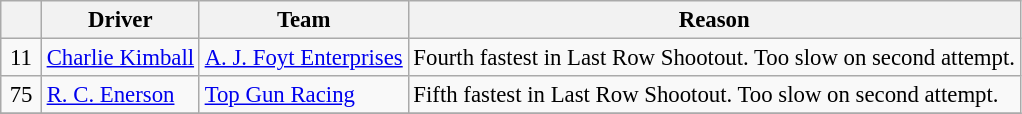<table class="wikitable" style="font-size: 95%;">
<tr>
<th width="20"></th>
<th>Driver</th>
<th>Team</th>
<th>Reason</th>
</tr>
<tr>
<td align="center">11</td>
<td> <a href='#'>Charlie Kimball</a></td>
<td><a href='#'>A. J. Foyt Enterprises</a></td>
<td>Fourth fastest in Last Row Shootout. Too slow on second attempt.</td>
</tr>
<tr>
<td align="center">75</td>
<td> <a href='#'>R. C. Enerson</a> </td>
<td><a href='#'>Top Gun Racing</a></td>
<td>Fifth fastest in Last Row Shootout. Too slow on second attempt.</td>
</tr>
<tr>
</tr>
</table>
